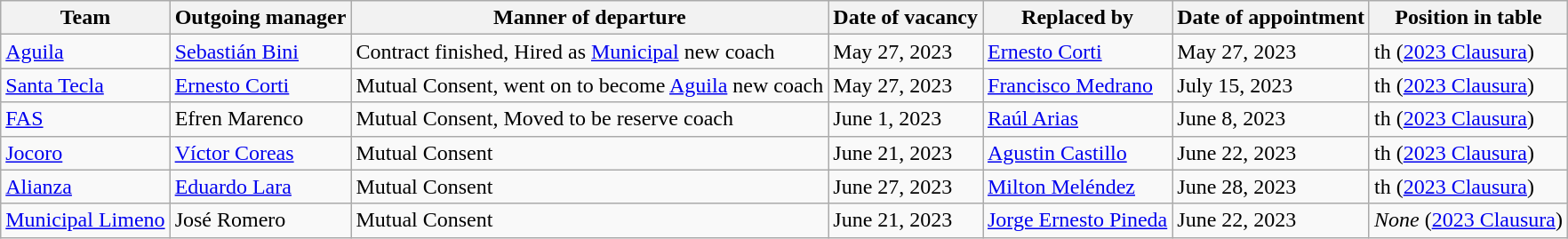<table class="wikitable">
<tr>
<th>Team</th>
<th>Outgoing manager</th>
<th>Manner of departure</th>
<th>Date of vacancy</th>
<th>Replaced by</th>
<th>Date of appointment</th>
<th>Position in table</th>
</tr>
<tr>
<td><a href='#'>Aguila</a></td>
<td> <a href='#'>Sebastián Bini</a></td>
<td>Contract finished, Hired as <a href='#'>Municipal</a> new coach</td>
<td>May 27, 2023</td>
<td> <a href='#'>Ernesto Corti</a> </td>
<td>May 27, 2023</td>
<td>th (<a href='#'>2023 Clausura</a>)</td>
</tr>
<tr>
<td><a href='#'>Santa Tecla</a></td>
<td> <a href='#'>Ernesto Corti</a></td>
<td>Mutual Consent, went on to become <a href='#'>Aguila</a> new coach</td>
<td>May 27, 2023</td>
<td> <a href='#'>Francisco Medrano</a></td>
<td>July 15, 2023</td>
<td>th (<a href='#'>2023 Clausura</a>)</td>
</tr>
<tr>
<td><a href='#'>FAS</a></td>
<td> Efren Marenco </td>
<td>Mutual Consent, Moved to be reserve coach</td>
<td>June 1, 2023</td>
<td> <a href='#'>Raúl Arias</a> </td>
<td>June 8, 2023</td>
<td>th (<a href='#'>2023 Clausura</a>)</td>
</tr>
<tr>
<td><a href='#'>Jocoro</a></td>
<td> <a href='#'>Víctor Coreas</a></td>
<td>Mutual Consent</td>
<td>June 21, 2023</td>
<td> <a href='#'>Agustin Castillo</a></td>
<td>June 22, 2023</td>
<td>th (<a href='#'>2023 Clausura</a>)</td>
</tr>
<tr>
<td><a href='#'>Alianza</a></td>
<td> <a href='#'>Eduardo Lara</a></td>
<td>Mutual Consent</td>
<td>June 27, 2023</td>
<td> <a href='#'>Milton Meléndez</a></td>
<td>June 28, 2023</td>
<td>th (<a href='#'>2023 Clausura</a>)</td>
</tr>
<tr>
<td><a href='#'>Municipal Limeno</a></td>
<td> José Romero</td>
<td>Mutual Consent</td>
<td>June 21, 2023</td>
<td> <a href='#'>Jorge Ernesto Pineda</a></td>
<td>June 22, 2023</td>
<td><em>None</em> (<a href='#'>2023 Clausura</a>)</td>
</tr>
</table>
